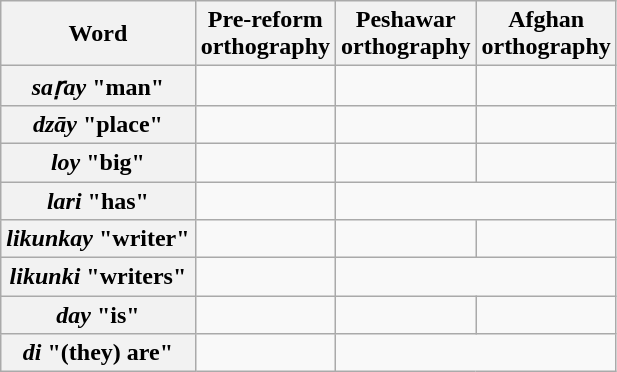<table class="wikitable" align="center">
<tr>
<th>Word</th>
<th>Pre-reform<br>orthography</th>
<th>Peshawar<br>orthography</th>
<th>Afghan<br>orthography</th>
</tr>
<tr>
<th><em>saṛay</em> "man"</th>
<td align="center"></td>
<td align="center"></td>
<td align="center"></td>
</tr>
<tr>
<th><em>dzāy</em> "place"</th>
<td align="center"></td>
<td align="center"></td>
<td align="center"></td>
</tr>
<tr>
<th><em>loy</em> "big"</th>
<td align="center"></td>
<td align="center"></td>
<td align="center"></td>
</tr>
<tr>
<th><em>lari</em> "has"</th>
<td align="center"></td>
<td colspan=2 align="center"></td>
</tr>
<tr>
<th><em>likunkay</em> "writer"</th>
<td align="center"></td>
<td align="center"></td>
<td align="center"></td>
</tr>
<tr>
<th><em>likunki</em> "writers"</th>
<td align="center"></td>
<td colspan=2 align="center"></td>
</tr>
<tr>
<th><em>day</em> "is"</th>
<td align="center"></td>
<td align="center"></td>
<td align="center"></td>
</tr>
<tr>
<th><em>di</em> "(they) are"</th>
<td align="center"></td>
<td colspan=2 align="center"></td>
</tr>
</table>
